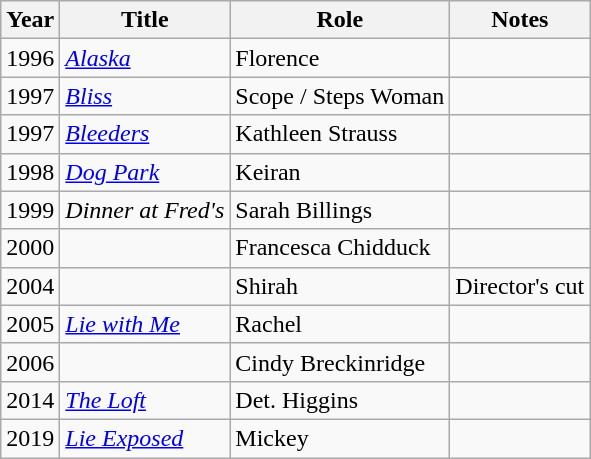<table class="wikitable sortable">
<tr>
<th>Year</th>
<th>Title</th>
<th>Role</th>
<th class="unsortable">Notes</th>
</tr>
<tr>
<td>1996</td>
<td><em><a href='#'>Alaska</a></em></td>
<td>Florence</td>
<td></td>
</tr>
<tr>
<td>1997</td>
<td><em><a href='#'>Bliss</a></em></td>
<td>Scope / Steps Woman</td>
<td></td>
</tr>
<tr>
<td>1997</td>
<td><em><a href='#'>Bleeders</a></em></td>
<td>Kathleen Strauss</td>
<td></td>
</tr>
<tr>
<td>1998</td>
<td><em><a href='#'>Dog Park</a></em></td>
<td>Keiran</td>
<td></td>
</tr>
<tr>
<td>1999</td>
<td><em>Dinner at Fred's</em></td>
<td>Sarah Billings</td>
<td></td>
</tr>
<tr>
<td>2000</td>
<td><em></em></td>
<td>Francesca Chidduck</td>
<td></td>
</tr>
<tr>
<td>2004</td>
<td><em></em></td>
<td>Shirah</td>
<td>Director's cut</td>
</tr>
<tr>
<td>2005</td>
<td><em><a href='#'>Lie with Me</a></em></td>
<td>Rachel</td>
<td></td>
</tr>
<tr>
<td>2006</td>
<td><em></em></td>
<td>Cindy Breckinridge</td>
<td></td>
</tr>
<tr>
<td>2014</td>
<td data-sort-value="Loft, The"><em><a href='#'>The Loft</a></em></td>
<td>Det. Higgins</td>
<td></td>
</tr>
<tr>
<td>2019</td>
<td><em><a href='#'>Lie Exposed</a></em></td>
<td>Mickey</td>
<td></td>
</tr>
</table>
